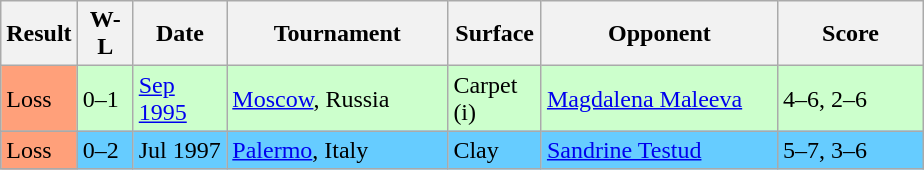<table class="sortable wikitable">
<tr>
<th>Result</th>
<th style="width:30px">W-L</th>
<th style="width:55px">Date</th>
<th style="width:140px">Tournament</th>
<th style="width:55px">Surface</th>
<th style="width:150px">Opponent</th>
<th style="width:90px" class="unsortable">Score</th>
</tr>
<tr bgcolor="CCFFCC">
<td style="background:#ffa07a;">Loss</td>
<td>0–1</td>
<td><a href='#'>Sep 1995</a></td>
<td><a href='#'>Moscow</a>, Russia</td>
<td>Carpet (i)</td>
<td> <a href='#'>Magdalena Maleeva</a></td>
<td>4–6, 2–6</td>
</tr>
<tr bgcolor="66CCFF">
<td style="background:#ffa07a;">Loss</td>
<td>0–2</td>
<td>Jul 1997</td>
<td><a href='#'>Palermo</a>, Italy</td>
<td>Clay</td>
<td> <a href='#'>Sandrine Testud</a></td>
<td>5–7, 3–6</td>
</tr>
</table>
